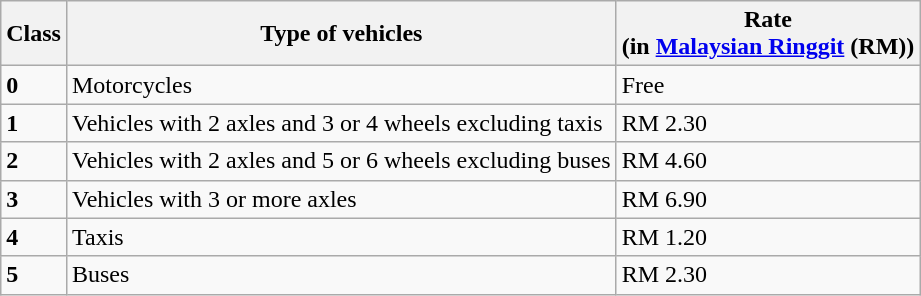<table class=wikitable>
<tr>
<th>Class</th>
<th>Type of vehicles</th>
<th>Rate<br>(in <a href='#'>Malaysian Ringgit</a> (RM))</th>
</tr>
<tr>
<td><strong>0</strong></td>
<td>Motorcycles</td>
<td>Free</td>
</tr>
<tr>
<td><strong>1</strong></td>
<td>Vehicles with 2 axles and 3 or 4 wheels excluding taxis</td>
<td>RM 2.30</td>
</tr>
<tr>
<td><strong>2</strong></td>
<td>Vehicles with 2 axles and 5 or 6 wheels excluding buses</td>
<td>RM 4.60</td>
</tr>
<tr>
<td><strong>3</strong></td>
<td>Vehicles with 3 or more axles</td>
<td>RM 6.90</td>
</tr>
<tr>
<td><strong>4</strong></td>
<td>Taxis</td>
<td>RM 1.20</td>
</tr>
<tr>
<td><strong>5</strong></td>
<td>Buses</td>
<td>RM 2.30</td>
</tr>
</table>
